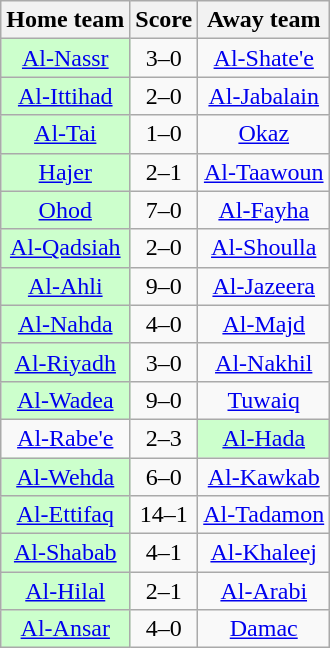<table class="wikitable" style="text-align: center">
<tr>
<th>Home team</th>
<th>Score</th>
<th>Away team</th>
</tr>
<tr>
<td bgcolor="ccffcc"><a href='#'>Al-Nassr</a></td>
<td>3–0</td>
<td><a href='#'>Al-Shate'e</a></td>
</tr>
<tr>
<td bgcolor="ccffcc"><a href='#'>Al-Ittihad</a></td>
<td>2–0</td>
<td><a href='#'>Al-Jabalain</a></td>
</tr>
<tr>
<td bgcolor="ccffcc"><a href='#'>Al-Tai</a></td>
<td>1–0</td>
<td><a href='#'>Okaz</a></td>
</tr>
<tr>
<td bgcolor="ccffcc"><a href='#'>Hajer</a></td>
<td>2–1</td>
<td><a href='#'>Al-Taawoun</a></td>
</tr>
<tr>
<td bgcolor="ccffcc"><a href='#'>Ohod</a></td>
<td>7–0</td>
<td><a href='#'>Al-Fayha</a></td>
</tr>
<tr>
<td bgcolor="ccffcc"><a href='#'>Al-Qadsiah</a></td>
<td>2–0</td>
<td><a href='#'>Al-Shoulla</a></td>
</tr>
<tr>
<td bgcolor="ccffcc"><a href='#'>Al-Ahli</a></td>
<td>9–0</td>
<td><a href='#'>Al-Jazeera</a></td>
</tr>
<tr>
<td bgcolor="ccffcc"><a href='#'>Al-Nahda</a></td>
<td>4–0</td>
<td><a href='#'>Al-Majd</a></td>
</tr>
<tr>
<td bgcolor="ccffcc"><a href='#'>Al-Riyadh</a></td>
<td>3–0</td>
<td><a href='#'>Al-Nakhil</a></td>
</tr>
<tr>
<td bgcolor="ccffcc"><a href='#'>Al-Wadea</a></td>
<td>9–0</td>
<td><a href='#'>Tuwaiq</a></td>
</tr>
<tr>
<td><a href='#'>Al-Rabe'e</a></td>
<td>2–3</td>
<td bgcolor="ccffcc"><a href='#'>Al-Hada</a></td>
</tr>
<tr>
<td bgcolor="ccffcc"><a href='#'>Al-Wehda</a></td>
<td>6–0</td>
<td><a href='#'>Al-Kawkab</a></td>
</tr>
<tr>
<td bgcolor="ccffcc"><a href='#'>Al-Ettifaq</a></td>
<td>14–1</td>
<td><a href='#'>Al-Tadamon</a></td>
</tr>
<tr>
<td bgcolor="ccffcc"><a href='#'>Al-Shabab</a></td>
<td>4–1 </td>
<td><a href='#'>Al-Khaleej</a></td>
</tr>
<tr>
<td bgcolor="ccffcc"><a href='#'>Al-Hilal</a></td>
<td>2–1</td>
<td><a href='#'>Al-Arabi</a></td>
</tr>
<tr>
<td bgcolor="ccffcc"><a href='#'>Al-Ansar</a></td>
<td>4–0</td>
<td><a href='#'>Damac</a></td>
</tr>
</table>
